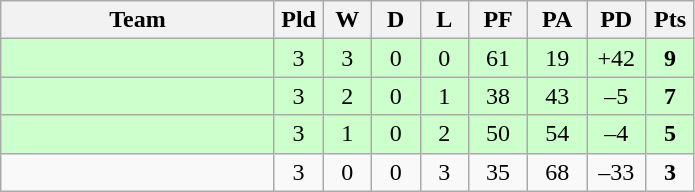<table class="wikitable" style="text-align:center;">
<tr>
<th width=175>Team</th>
<th width=25 abbr="Played">Pld</th>
<th width=25 abbr="Won">W</th>
<th width=25 abbr="Drawn">D</th>
<th width=25 abbr="Lost">L</th>
<th width=32 abbr="Points for">PF</th>
<th width=32 abbr="Points against">PA</th>
<th width=32 abbr="Points difference">PD</th>
<th width=25 abbr="Points">Pts</th>
</tr>
<tr bgcolor=ccffcc>
<td align=left></td>
<td>3</td>
<td>3</td>
<td>0</td>
<td>0</td>
<td>61</td>
<td>19</td>
<td>+42</td>
<td><strong>9</strong></td>
</tr>
<tr bgcolor=ccffcc>
<td align=left></td>
<td>3</td>
<td>2</td>
<td>0</td>
<td>1</td>
<td>38</td>
<td>43</td>
<td>–5</td>
<td><strong>7</strong></td>
</tr>
<tr bgcolor=ccffcc>
<td align=left></td>
<td>3</td>
<td>1</td>
<td>0</td>
<td>2</td>
<td>50</td>
<td>54</td>
<td>–4</td>
<td><strong>5</strong></td>
</tr>
<tr>
<td align=left></td>
<td>3</td>
<td>0</td>
<td>0</td>
<td>3</td>
<td>35</td>
<td>68</td>
<td>–33</td>
<td><strong>3</strong></td>
</tr>
</table>
